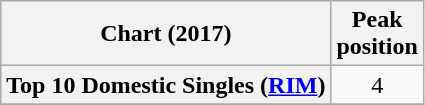<table class="wikitable plainrowheaders">
<tr>
<th scope="col">Chart (2017)</th>
<th scope="col">Peak<br>position</th>
</tr>
<tr>
<th scope="row">Top 10 Domestic Singles (<a href='#'>RIM</a>)</th>
<td style="text-align:center;">4</td>
</tr>
<tr>
</tr>
</table>
